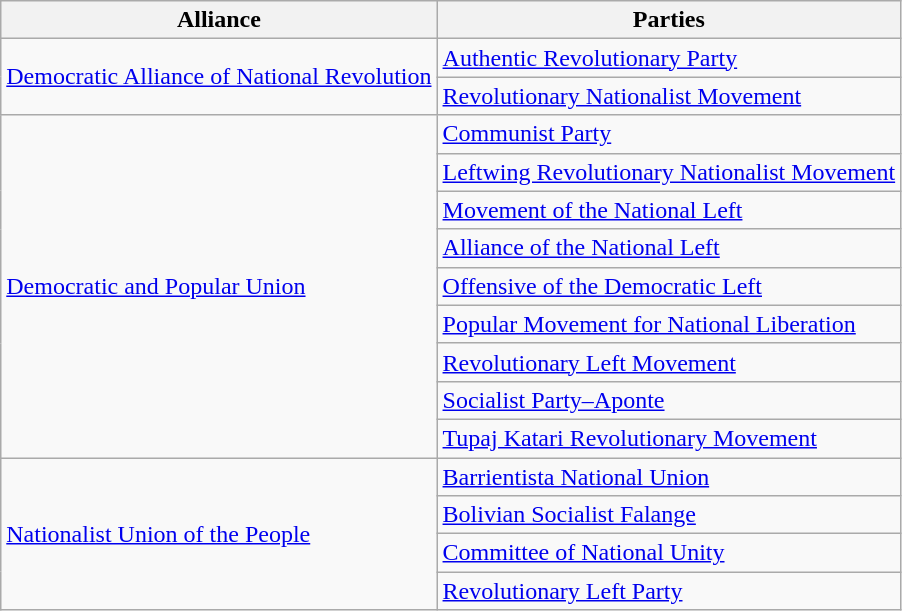<table class=wikitable>
<tr>
<th>Alliance</th>
<th>Parties</th>
</tr>
<tr>
<td rowspan=2><a href='#'>Democratic Alliance of National Revolution</a></td>
<td><a href='#'>Authentic Revolutionary Party</a></td>
</tr>
<tr>
<td><a href='#'>Revolutionary Nationalist Movement</a></td>
</tr>
<tr>
<td rowspan=9><a href='#'>Democratic and Popular Union</a></td>
<td><a href='#'>Communist Party</a></td>
</tr>
<tr>
<td><a href='#'>Leftwing Revolutionary Nationalist Movement</a></td>
</tr>
<tr>
<td><a href='#'>Movement of the National Left</a></td>
</tr>
<tr>
<td><a href='#'>Alliance of the National Left</a></td>
</tr>
<tr>
<td><a href='#'>Offensive of the Democratic Left</a></td>
</tr>
<tr>
<td><a href='#'>Popular Movement for National Liberation</a></td>
</tr>
<tr>
<td><a href='#'>Revolutionary Left Movement</a></td>
</tr>
<tr>
<td><a href='#'>Socialist Party–Aponte</a></td>
</tr>
<tr>
<td><a href='#'>Tupaj Katari Revolutionary Movement</a></td>
</tr>
<tr>
<td rowspan=4><a href='#'>Nationalist Union of the People</a></td>
<td><a href='#'>Barrientista National Union</a></td>
</tr>
<tr>
<td><a href='#'>Bolivian Socialist Falange</a></td>
</tr>
<tr>
<td><a href='#'>Committee of National Unity</a></td>
</tr>
<tr>
<td><a href='#'>Revolutionary Left Party</a></td>
</tr>
</table>
